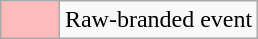<table class="wikitable" style="margin: 0 auto">
<tr>
<td style="background:#FBB; width:2em"></td>
<td Raw (WWE brand)>Raw-branded event</td>
</tr>
</table>
